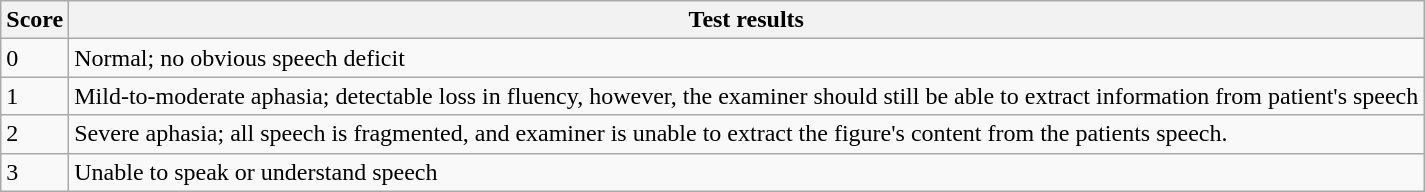<table class="wikitable">
<tr>
<th>Score</th>
<th>Test results</th>
</tr>
<tr>
<td>0</td>
<td>Normal; no obvious speech deficit</td>
</tr>
<tr>
<td>1</td>
<td>Mild-to-moderate aphasia; detectable loss in fluency, however, the examiner should still be able to extract information from patient's speech</td>
</tr>
<tr>
<td>2</td>
<td>Severe aphasia; all speech is fragmented, and examiner is unable to extract the figure's content from the patients speech.</td>
</tr>
<tr>
<td>3</td>
<td>Unable to speak or understand speech</td>
</tr>
</table>
